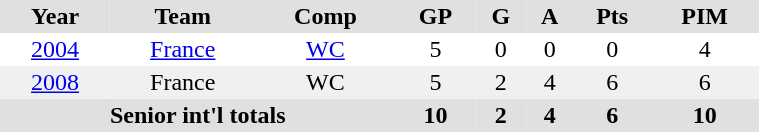<table border="0" cellpadding="2" cellspacing="0" width=40%>
<tr align="center" bgcolor="#e0e0e0">
<th>Year</th>
<th>Team</th>
<th>Comp</th>
<th>GP</th>
<th>G</th>
<th>A</th>
<th>Pts</th>
<th>PIM</th>
</tr>
<tr align="center">
<td><a href='#'>2004</a></td>
<td><a href='#'>France</a></td>
<td><a href='#'>WC</a></td>
<td>5</td>
<td>0</td>
<td>0</td>
<td>0</td>
<td>4</td>
</tr>
<tr align="center" bgcolor="#f0f0f0">
<td><a href='#'>2008</a></td>
<td>France</td>
<td>WC</td>
<td>5</td>
<td>2</td>
<td>4</td>
<td>6</td>
<td>6</td>
</tr>
<tr bgcolor="#e0e0e0">
<th colspan="3">Senior int'l totals</th>
<th>10</th>
<th>2</th>
<th>4</th>
<th>6</th>
<th>10</th>
</tr>
</table>
